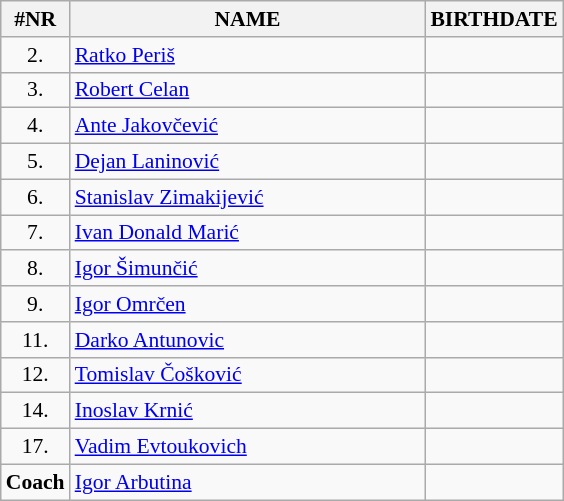<table class="wikitable" style="border-collapse: collapse; font-size: 90%;">
<tr>
<th>#NR</th>
<th align="left" style="width: 16em">NAME</th>
<th>BIRTHDATE</th>
</tr>
<tr>
<td align="center">2.</td>
<td><a href='#'>Ratko Periš</a></td>
<td align="center"></td>
</tr>
<tr>
<td align="center">3.</td>
<td><a href='#'>Robert Celan</a></td>
<td align="center"></td>
</tr>
<tr>
<td align="center">4.</td>
<td><a href='#'>Ante Jakovčević</a></td>
<td align="center"></td>
</tr>
<tr>
<td align="center">5.</td>
<td><a href='#'>Dejan Laninović</a></td>
<td align="center"></td>
</tr>
<tr>
<td align="center">6.</td>
<td><a href='#'>Stanislav Zimakijević</a></td>
<td align="center"></td>
</tr>
<tr>
<td align="center">7.</td>
<td><a href='#'>Ivan Donald Marić</a></td>
<td align="center"></td>
</tr>
<tr>
<td align="center">8.</td>
<td><a href='#'>Igor Šimunčić</a></td>
<td align="center"></td>
</tr>
<tr>
<td align="center">9.</td>
<td><a href='#'>Igor Omrčen</a></td>
<td align="center"></td>
</tr>
<tr>
<td align="center">11.</td>
<td><a href='#'>Darko Antunovic</a></td>
<td align="center"></td>
</tr>
<tr>
<td align="center">12.</td>
<td><a href='#'>Tomislav Čošković</a></td>
<td align="center"></td>
</tr>
<tr>
<td align="center">14.</td>
<td><a href='#'>Inoslav Krnić</a></td>
<td align="center"></td>
</tr>
<tr>
<td align="center">17.</td>
<td><a href='#'>Vadim Evtoukovich</a></td>
<td align="center"></td>
</tr>
<tr>
<td align="center"><strong>Coach</strong></td>
<td><a href='#'>Igor Arbutina</a></td>
<td align="center"></td>
</tr>
</table>
